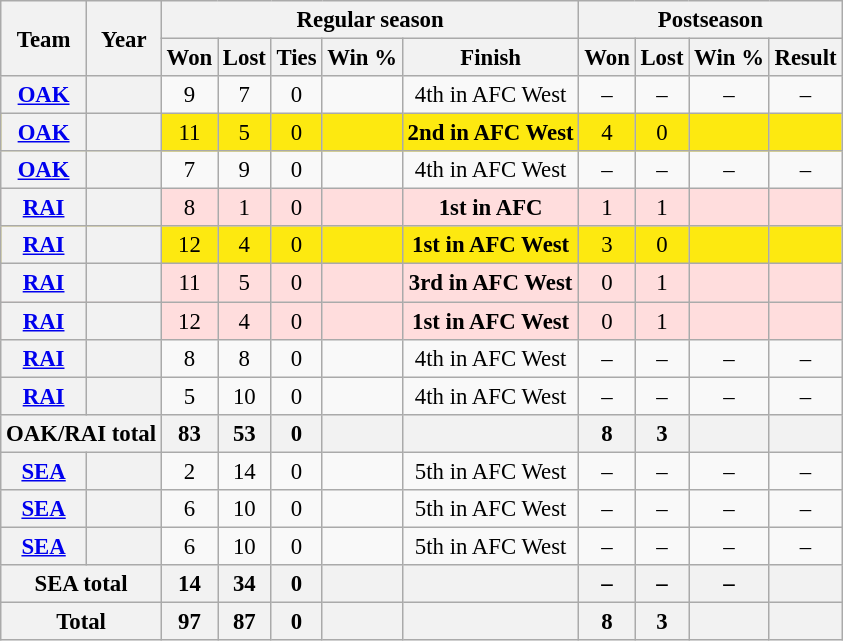<table class="wikitable" style="font-size: 95%; text-align:center;">
<tr>
<th rowspan="2">Team</th>
<th rowspan="2">Year</th>
<th colspan="5">Regular season</th>
<th colspan="4">Postseason</th>
</tr>
<tr>
<th>Won</th>
<th>Lost</th>
<th>Ties</th>
<th>Win %</th>
<th>Finish</th>
<th>Won</th>
<th>Lost</th>
<th>Win %</th>
<th>Result</th>
</tr>
<tr>
<th><a href='#'>OAK</a></th>
<th></th>
<td>9</td>
<td>7</td>
<td>0</td>
<td></td>
<td>4th in AFC West</td>
<td>–</td>
<td>–</td>
<td>–</td>
<td>–</td>
</tr>
<tr ! style="background:#FDE910;">
<th><a href='#'>OAK</a></th>
<th></th>
<td>11</td>
<td>5</td>
<td>0</td>
<td></td>
<td><strong>2nd in AFC West</strong></td>
<td>4</td>
<td>0</td>
<td></td>
<td></td>
</tr>
<tr>
<th><a href='#'>OAK</a></th>
<th></th>
<td>7</td>
<td>9</td>
<td>0</td>
<td></td>
<td>4th in AFC West</td>
<td>–</td>
<td>–</td>
<td>–</td>
<td>–</td>
</tr>
<tr style="background:#fdd;">
<th><a href='#'>RAI</a></th>
<th></th>
<td>8</td>
<td>1</td>
<td>0</td>
<td></td>
<td><strong>1st in AFC</strong></td>
<td>1</td>
<td>1</td>
<td></td>
<td></td>
</tr>
<tr style="background:#FDE910;">
<th><a href='#'>RAI</a></th>
<th></th>
<td>12</td>
<td>4</td>
<td>0</td>
<td></td>
<td><strong>1st in AFC West</strong></td>
<td>3</td>
<td>0</td>
<td></td>
<td></td>
</tr>
<tr style="background:#fdd;">
<th><a href='#'>RAI</a></th>
<th></th>
<td>11</td>
<td>5</td>
<td>0</td>
<td></td>
<td><strong>3rd in AFC West</strong></td>
<td>0</td>
<td>1</td>
<td></td>
<td></td>
</tr>
<tr style="background:#fdd;">
<th><a href='#'>RAI</a></th>
<th></th>
<td>12</td>
<td>4</td>
<td>0</td>
<td></td>
<td><strong>1st in AFC West</strong></td>
<td>0</td>
<td>1</td>
<td></td>
<td></td>
</tr>
<tr>
<th><a href='#'>RAI</a></th>
<th></th>
<td>8</td>
<td>8</td>
<td>0</td>
<td></td>
<td>4th in AFC West</td>
<td>–</td>
<td>–</td>
<td>–</td>
<td>–</td>
</tr>
<tr>
<th><a href='#'>RAI</a></th>
<th></th>
<td>5</td>
<td>10</td>
<td>0</td>
<td></td>
<td>4th in AFC West</td>
<td>–</td>
<td>–</td>
<td>–</td>
<td>–</td>
</tr>
<tr>
<th colspan="2">OAK/RAI total</th>
<th>83</th>
<th>53</th>
<th>0</th>
<th></th>
<th></th>
<th>8</th>
<th>3</th>
<th></th>
<th></th>
</tr>
<tr>
<th><a href='#'>SEA</a></th>
<th></th>
<td>2</td>
<td>14</td>
<td>0</td>
<td></td>
<td>5th in AFC West</td>
<td>–</td>
<td>–</td>
<td>–</td>
<td>–</td>
</tr>
<tr>
<th><a href='#'>SEA</a></th>
<th></th>
<td>6</td>
<td>10</td>
<td>0</td>
<td></td>
<td>5th in AFC West</td>
<td>–</td>
<td>–</td>
<td>–</td>
<td>–</td>
</tr>
<tr>
<th><a href='#'>SEA</a></th>
<th></th>
<td>6</td>
<td>10</td>
<td>0</td>
<td></td>
<td>5th in AFC West</td>
<td>–</td>
<td>–</td>
<td>–</td>
<td>–</td>
</tr>
<tr>
<th colspan="2">SEA total</th>
<th>14</th>
<th>34</th>
<th>0</th>
<th></th>
<th></th>
<th>–</th>
<th>–</th>
<th>–</th>
<th></th>
</tr>
<tr>
<th colspan="2">Total</th>
<th>97</th>
<th>87</th>
<th>0</th>
<th></th>
<th></th>
<th>8</th>
<th>3</th>
<th></th>
<th></th>
</tr>
</table>
